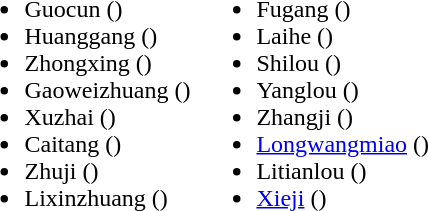<table>
<tr>
<td valign="top"><br><ul><li>Guocun ()</li><li>Huanggang ()</li><li>Zhongxing ()</li><li>Gaoweizhuang ()</li><li>Xuzhai ()</li><li>Caitang ()</li><li>Zhuji ()</li><li>Lixinzhuang ()</li></ul></td>
<td valign="top"><br><ul><li>Fugang ()</li><li>Laihe ()</li><li>Shilou ()</li><li>Yanglou ()</li><li>Zhangji ()</li><li><a href='#'>Longwangmiao</a> ()</li><li>Litianlou ()</li><li><a href='#'>Xieji</a> ()</li></ul></td>
</tr>
</table>
